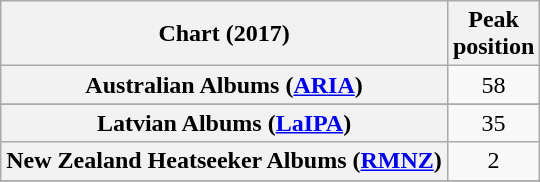<table class="wikitable sortable plainrowheaders" style="text-align:center">
<tr>
<th scope="col">Chart (2017)</th>
<th scope="col">Peak<br> position</th>
</tr>
<tr>
<th scope="row">Australian Albums (<a href='#'>ARIA</a>)</th>
<td>58</td>
</tr>
<tr>
</tr>
<tr>
</tr>
<tr>
</tr>
<tr>
</tr>
<tr>
<th scope="row">Latvian Albums (<a href='#'>LaIPA</a>)</th>
<td>35</td>
</tr>
<tr>
<th scope="row">New Zealand Heatseeker Albums (<a href='#'>RMNZ</a>)</th>
<td>2</td>
</tr>
<tr>
</tr>
<tr>
</tr>
<tr>
</tr>
<tr>
</tr>
</table>
